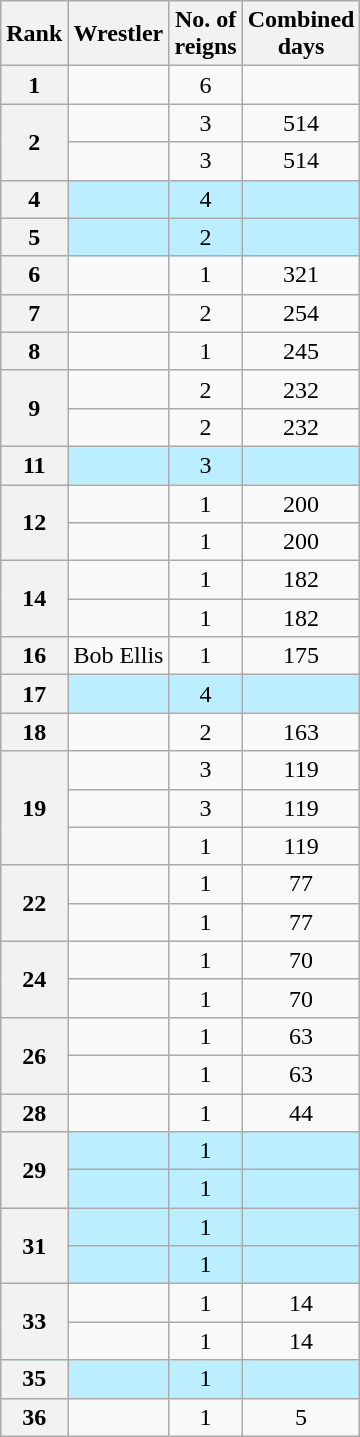<table class="wikitable sortable" style="text-align: center">
<tr>
<th data-sort-type="number" scope="col">Rank</th>
<th scope="col">Wrestler</th>
<th data-sort-type="number" scope="col">No. of<br>reigns</th>
<th data-sort-type="number" scope="col">Combined<br>days</th>
</tr>
<tr>
<th scope=row>1</th>
<td></td>
<td>6</td>
<td></td>
</tr>
<tr>
<th scope=row rowspan=2>2</th>
<td></td>
<td>3</td>
<td>514</td>
</tr>
<tr>
<td></td>
<td>3</td>
<td>514</td>
</tr>
<tr style="background-color:#bbeeff">
<th scope=row>4</th>
<td></td>
<td>4</td>
<td></td>
</tr>
<tr style="background-color:#bbeeff">
<th scope=row>5</th>
<td></td>
<td>2</td>
<td></td>
</tr>
<tr>
<th scope=row>6</th>
<td></td>
<td>1</td>
<td>321</td>
</tr>
<tr>
<th scope=row>7</th>
<td></td>
<td>2</td>
<td>254</td>
</tr>
<tr>
<th scope=row>8</th>
<td></td>
<td>1</td>
<td>245</td>
</tr>
<tr>
<th scope=row rowspan=2>9</th>
<td></td>
<td>2</td>
<td>232</td>
</tr>
<tr>
<td></td>
<td>2</td>
<td>232</td>
</tr>
<tr style="background-color:#bbeeff">
<th scope=row>11</th>
<td></td>
<td>3</td>
<td></td>
</tr>
<tr>
<th scope=row rowspan=2>12</th>
<td></td>
<td>1</td>
<td>200</td>
</tr>
<tr>
<td></td>
<td>1</td>
<td>200</td>
</tr>
<tr>
<th scope=row rowspan=2>14</th>
<td></td>
<td>1</td>
<td>182</td>
</tr>
<tr>
<td></td>
<td>1</td>
<td>182</td>
</tr>
<tr>
<th scope=row>16</th>
<td>Bob Ellis</td>
<td>1</td>
<td>175</td>
</tr>
<tr style="background-color:#bbeeff">
<th scope=row>17</th>
<td></td>
<td>4</td>
<td></td>
</tr>
<tr>
<th scope=row>18</th>
<td></td>
<td>2</td>
<td>163</td>
</tr>
<tr>
<th scope=row rowspan=3>19</th>
<td></td>
<td>3</td>
<td>119</td>
</tr>
<tr>
<td></td>
<td>3</td>
<td>119</td>
</tr>
<tr>
<td></td>
<td>1</td>
<td>119</td>
</tr>
<tr>
<th scope=row rowspan=2>22</th>
<td></td>
<td>1</td>
<td>77</td>
</tr>
<tr>
<td></td>
<td>1</td>
<td>77</td>
</tr>
<tr>
<th scope=row rowspan=2>24</th>
<td></td>
<td>1</td>
<td>70</td>
</tr>
<tr>
<td></td>
<td>1</td>
<td>70</td>
</tr>
<tr>
<th scope=row rowspan=2>26</th>
<td></td>
<td>1</td>
<td>63</td>
</tr>
<tr>
<td></td>
<td>1</td>
<td>63</td>
</tr>
<tr>
<th scope=row>28</th>
<td></td>
<td>1</td>
<td>44</td>
</tr>
<tr style="background-color:#bbeeff">
<th scope=row rowspan=2>29</th>
<td></td>
<td>1</td>
<td></td>
</tr>
<tr style="background-color:#bbeeff">
<td></td>
<td>1</td>
<td></td>
</tr>
<tr style="background-color:#bbeeff">
<th scope=row rowspan=2>31</th>
<td></td>
<td>1</td>
<td></td>
</tr>
<tr style="background-color:#bbeeff">
<td></td>
<td>1</td>
<td></td>
</tr>
<tr>
<th scope=row rowspan=2>33</th>
<td></td>
<td>1</td>
<td>14</td>
</tr>
<tr>
<td></td>
<td>1</td>
<td>14</td>
</tr>
<tr style="background-color:#bbeeff">
<th scope=row>35</th>
<td></td>
<td>1</td>
<td></td>
</tr>
<tr>
<th scope=row>36</th>
<td></td>
<td>1</td>
<td>5</td>
</tr>
</table>
